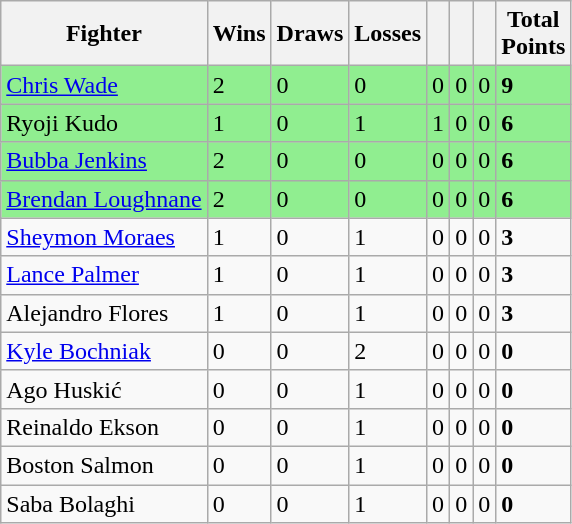<table class="wikitable sortable">
<tr>
<th>Fighter</th>
<th>Wins</th>
<th>Draws</th>
<th>Losses</th>
<th></th>
<th></th>
<th></th>
<th>Total<br> Points</th>
</tr>
<tr style="background:#90EE90;">
<td> <a href='#'>Chris Wade</a></td>
<td>2</td>
<td>0</td>
<td>0</td>
<td>0</td>
<td>0</td>
<td>0</td>
<td><strong>9</strong></td>
</tr>
<tr style="background:#90EE90;">
<td> Ryoji Kudo</td>
<td>1</td>
<td>0</td>
<td>1</td>
<td>1</td>
<td>0</td>
<td>0</td>
<td><strong>6</strong></td>
</tr>
<tr style="background:#90EE90;">
<td> <a href='#'>Bubba Jenkins</a></td>
<td>2</td>
<td>0</td>
<td>0</td>
<td>0</td>
<td>0</td>
<td>0</td>
<td><strong>6</strong></td>
</tr>
<tr style="background:#90EE90;">
<td> <a href='#'>Brendan Loughnane</a></td>
<td>2</td>
<td>0</td>
<td>0</td>
<td>0</td>
<td>0</td>
<td>0</td>
<td><strong>6</strong></td>
</tr>
<tr>
<td> <a href='#'>Sheymon Moraes</a></td>
<td>1</td>
<td>0</td>
<td>1</td>
<td>0</td>
<td>0</td>
<td>0</td>
<td><strong>3</strong></td>
</tr>
<tr>
<td> <a href='#'>Lance Palmer</a></td>
<td>1</td>
<td>0</td>
<td>1</td>
<td>0</td>
<td>0</td>
<td>0</td>
<td><strong>3</strong></td>
</tr>
<tr>
<td> Alejandro Flores</td>
<td>1</td>
<td>0</td>
<td>1</td>
<td>0</td>
<td>0</td>
<td>0</td>
<td><strong>3</strong></td>
</tr>
<tr>
<td> <a href='#'>Kyle Bochniak</a></td>
<td>0</td>
<td>0</td>
<td>2</td>
<td>0</td>
<td>0</td>
<td>0</td>
<td><strong>0</strong></td>
</tr>
<tr>
<td> Ago Huskić</td>
<td>0</td>
<td>0</td>
<td>1</td>
<td>0</td>
<td>0</td>
<td>0</td>
<td><strong>0</strong></td>
</tr>
<tr>
<td> Reinaldo Ekson</td>
<td>0</td>
<td>0</td>
<td>1</td>
<td>0</td>
<td>0</td>
<td>0</td>
<td><strong>0</strong></td>
</tr>
<tr>
<td> Boston Salmon</td>
<td>0</td>
<td>0</td>
<td>1</td>
<td>0</td>
<td>0</td>
<td>0</td>
<td><strong>0</strong></td>
</tr>
<tr>
<td> Saba Bolaghi</td>
<td>0</td>
<td>0</td>
<td>1</td>
<td>0</td>
<td>0</td>
<td>0</td>
<td><strong>0</strong></td>
</tr>
</table>
